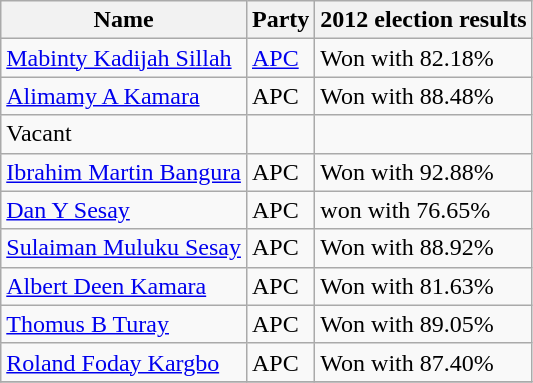<table class="wikitable">
<tr>
<th>Name</th>
<th>Party</th>
<th>2012 election results</th>
</tr>
<tr>
<td><a href='#'>Mabinty Kadijah Sillah</a></td>
<td><a href='#'>APC</a></td>
<td>Won with 82.18%</td>
</tr>
<tr>
<td><a href='#'>Alimamy A Kamara</a></td>
<td>APC</td>
<td>Won with 88.48%</td>
</tr>
<tr>
<td>Vacant</td>
<td></td>
<td></td>
</tr>
<tr>
<td><a href='#'>Ibrahim Martin Bangura</a></td>
<td>APC</td>
<td>Won with 92.88%</td>
</tr>
<tr>
<td><a href='#'>Dan Y Sesay</a></td>
<td>APC</td>
<td>won with 76.65%</td>
</tr>
<tr>
<td><a href='#'>Sulaiman Muluku Sesay</a></td>
<td>APC</td>
<td>Won with 88.92%</td>
</tr>
<tr>
<td><a href='#'>Albert Deen Kamara</a></td>
<td>APC</td>
<td>Won with 81.63%</td>
</tr>
<tr>
<td><a href='#'>Thomus B Turay</a></td>
<td>APC</td>
<td>Won with 89.05%</td>
</tr>
<tr>
<td><a href='#'>Roland Foday Kargbo</a></td>
<td>APC</td>
<td>Won with 87.40%</td>
</tr>
<tr>
</tr>
</table>
